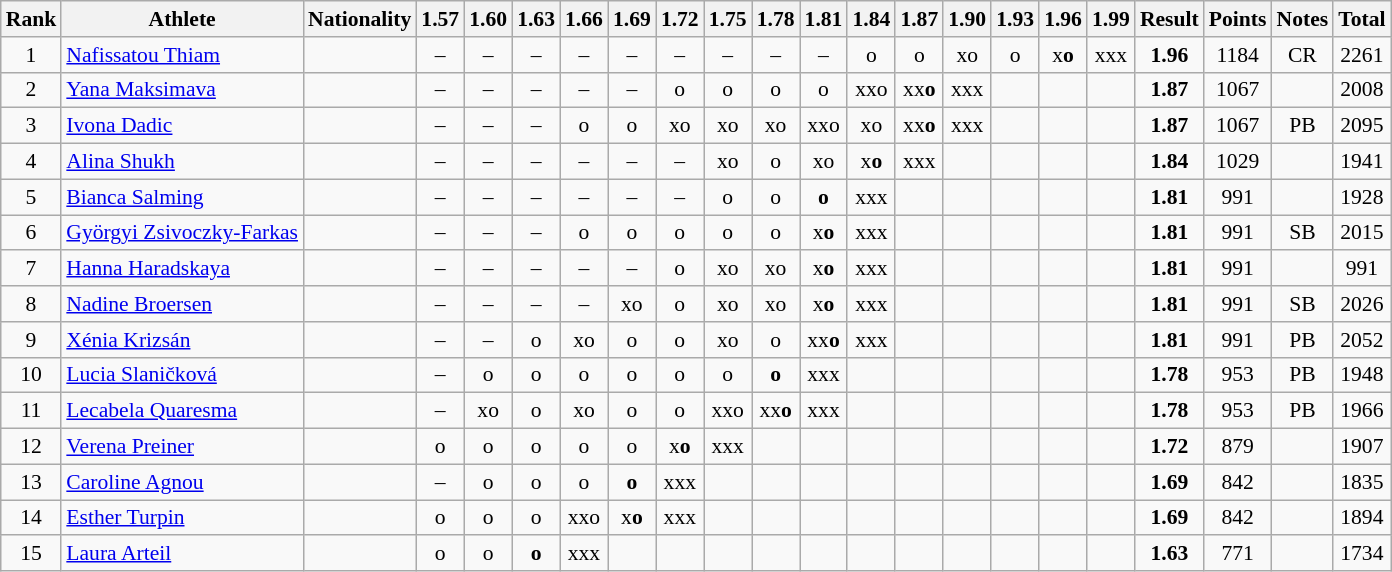<table class="wikitable sortable" style="text-align:center;font-size:90%">
<tr>
<th>Rank</th>
<th>Athlete</th>
<th>Nationality</th>
<th>1.57</th>
<th>1.60</th>
<th>1.63</th>
<th>1.66</th>
<th>1.69</th>
<th>1.72</th>
<th>1.75</th>
<th>1.78</th>
<th>1.81</th>
<th>1.84</th>
<th>1.87</th>
<th>1.90</th>
<th>1.93</th>
<th>1.96</th>
<th>1.99</th>
<th>Result</th>
<th>Points</th>
<th>Notes</th>
<th>Total</th>
</tr>
<tr>
<td>1</td>
<td align=left><a href='#'>Nafissatou Thiam</a></td>
<td align=left></td>
<td>–</td>
<td>–</td>
<td>–</td>
<td>–</td>
<td>–</td>
<td>–</td>
<td>–</td>
<td>–</td>
<td>–</td>
<td>o</td>
<td>o</td>
<td>xo</td>
<td>o</td>
<td>x<strong>o</strong></td>
<td>xxx</td>
<td><strong>1.96</strong></td>
<td>1184</td>
<td>CR</td>
<td>2261</td>
</tr>
<tr>
<td>2</td>
<td align=left><a href='#'>Yana Maksimava</a></td>
<td align=left></td>
<td>–</td>
<td>–</td>
<td>–</td>
<td>–</td>
<td>–</td>
<td>o</td>
<td>o</td>
<td>o</td>
<td>o</td>
<td>xxo</td>
<td>xx<strong>o</strong></td>
<td>xxx</td>
<td></td>
<td></td>
<td></td>
<td><strong>1.87</strong></td>
<td>1067</td>
<td></td>
<td>2008</td>
</tr>
<tr>
<td>3</td>
<td align=left><a href='#'>Ivona Dadic</a></td>
<td align=left></td>
<td>–</td>
<td>–</td>
<td>–</td>
<td>o</td>
<td>o</td>
<td>xo</td>
<td>xo</td>
<td>xo</td>
<td>xxo</td>
<td>xo</td>
<td>xx<strong>o</strong></td>
<td>xxx</td>
<td></td>
<td></td>
<td></td>
<td><strong>1.87</strong></td>
<td>1067</td>
<td>PB</td>
<td>2095</td>
</tr>
<tr>
<td>4</td>
<td align=left><a href='#'>Alina Shukh</a></td>
<td align=left></td>
<td>–</td>
<td>–</td>
<td>–</td>
<td>–</td>
<td>–</td>
<td>–</td>
<td>xo</td>
<td>o</td>
<td>xo</td>
<td>x<strong>o</strong></td>
<td>xxx</td>
<td></td>
<td></td>
<td></td>
<td></td>
<td><strong>1.84</strong></td>
<td>1029</td>
<td></td>
<td>1941</td>
</tr>
<tr>
<td>5</td>
<td align=left><a href='#'>Bianca Salming</a></td>
<td align=left></td>
<td>–</td>
<td>–</td>
<td>–</td>
<td>–</td>
<td>–</td>
<td>–</td>
<td>o</td>
<td>o</td>
<td><strong>o</strong></td>
<td>xxx</td>
<td></td>
<td></td>
<td></td>
<td></td>
<td></td>
<td><strong>1.81</strong></td>
<td>991</td>
<td></td>
<td>1928</td>
</tr>
<tr>
<td>6</td>
<td align=left><a href='#'>Györgyi Zsivoczky-Farkas</a></td>
<td align=left></td>
<td>–</td>
<td>–</td>
<td>–</td>
<td>o</td>
<td>o</td>
<td>o</td>
<td>o</td>
<td>o</td>
<td>x<strong>o</strong></td>
<td>xxx</td>
<td></td>
<td></td>
<td></td>
<td></td>
<td></td>
<td><strong>1.81</strong></td>
<td>991</td>
<td>SB</td>
<td>2015</td>
</tr>
<tr>
<td>7</td>
<td align=left><a href='#'>Hanna Haradskaya</a></td>
<td align=left></td>
<td>–</td>
<td>–</td>
<td>–</td>
<td>–</td>
<td>–</td>
<td>o</td>
<td>xo</td>
<td>xo</td>
<td>x<strong>o</strong></td>
<td>xxx</td>
<td></td>
<td></td>
<td></td>
<td></td>
<td></td>
<td><strong>1.81</strong></td>
<td>991</td>
<td></td>
<td>991</td>
</tr>
<tr>
<td>8</td>
<td align=left><a href='#'>Nadine Broersen</a></td>
<td align=left></td>
<td>–</td>
<td>–</td>
<td>–</td>
<td>–</td>
<td>xo</td>
<td>o</td>
<td>xo</td>
<td>xo</td>
<td>x<strong>o</strong></td>
<td>xxx</td>
<td></td>
<td></td>
<td></td>
<td></td>
<td></td>
<td><strong>1.81</strong></td>
<td>991</td>
<td>SB</td>
<td>2026</td>
</tr>
<tr>
<td>9</td>
<td align=left><a href='#'>Xénia Krizsán</a></td>
<td align=left></td>
<td>–</td>
<td>–</td>
<td>o</td>
<td>xo</td>
<td>o</td>
<td>o</td>
<td>xo</td>
<td>o</td>
<td>xx<strong>o</strong></td>
<td>xxx</td>
<td></td>
<td></td>
<td></td>
<td></td>
<td></td>
<td><strong>1.81</strong></td>
<td>991</td>
<td>PB</td>
<td>2052</td>
</tr>
<tr>
<td>10</td>
<td align=left><a href='#'>Lucia Slaničková</a></td>
<td align=left></td>
<td>–</td>
<td>o</td>
<td>o</td>
<td>o</td>
<td>o</td>
<td>o</td>
<td>o</td>
<td><strong>o</strong></td>
<td>xxx</td>
<td></td>
<td></td>
<td></td>
<td></td>
<td></td>
<td></td>
<td><strong>1.78</strong></td>
<td>953</td>
<td>PB</td>
<td>1948</td>
</tr>
<tr>
<td>11</td>
<td align=left><a href='#'>Lecabela Quaresma</a></td>
<td align=left></td>
<td>–</td>
<td>xo</td>
<td>o</td>
<td>xo</td>
<td>o</td>
<td>o</td>
<td>xxo</td>
<td>xx<strong>o</strong></td>
<td>xxx</td>
<td></td>
<td></td>
<td></td>
<td></td>
<td></td>
<td></td>
<td><strong>1.78</strong></td>
<td>953</td>
<td>PB</td>
<td>1966</td>
</tr>
<tr>
<td>12</td>
<td align=left><a href='#'>Verena Preiner</a></td>
<td align=left></td>
<td>o</td>
<td>o</td>
<td>o</td>
<td>o</td>
<td>o</td>
<td>x<strong>o</strong></td>
<td>xxx</td>
<td></td>
<td></td>
<td></td>
<td></td>
<td></td>
<td></td>
<td></td>
<td></td>
<td><strong>1.72</strong></td>
<td>879</td>
<td></td>
<td>1907</td>
</tr>
<tr>
<td>13</td>
<td align=left><a href='#'>Caroline Agnou</a></td>
<td align=left></td>
<td>–</td>
<td>o</td>
<td>o</td>
<td>o</td>
<td><strong>o</strong></td>
<td>xxx</td>
<td></td>
<td></td>
<td></td>
<td></td>
<td></td>
<td></td>
<td></td>
<td></td>
<td></td>
<td><strong>1.69</strong></td>
<td>842</td>
<td></td>
<td>1835</td>
</tr>
<tr>
<td>14</td>
<td align=left><a href='#'>Esther Turpin</a></td>
<td align=left></td>
<td>o</td>
<td>o</td>
<td>o</td>
<td>xxo</td>
<td>x<strong>o</strong></td>
<td>xxx</td>
<td></td>
<td></td>
<td></td>
<td></td>
<td></td>
<td></td>
<td></td>
<td></td>
<td></td>
<td><strong>1.69</strong></td>
<td>842</td>
<td></td>
<td>1894</td>
</tr>
<tr>
<td>15</td>
<td align=left><a href='#'>Laura Arteil</a></td>
<td align=left></td>
<td>o</td>
<td>o</td>
<td><strong>o</strong></td>
<td>xxx</td>
<td></td>
<td></td>
<td></td>
<td></td>
<td></td>
<td></td>
<td></td>
<td></td>
<td></td>
<td></td>
<td></td>
<td><strong>1.63</strong></td>
<td>771</td>
<td></td>
<td>1734</td>
</tr>
</table>
